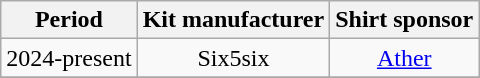<table class="wikitable" style="text-align:center;float:center">
<tr>
<th>Period</th>
<th>Kit manufacturer</th>
<th>Shirt sponsor</th>
</tr>
<tr>
<td>2024-present</td>
<td>Six5six</td>
<td><a href='#'>Ather</a></td>
</tr>
<tr>
</tr>
</table>
